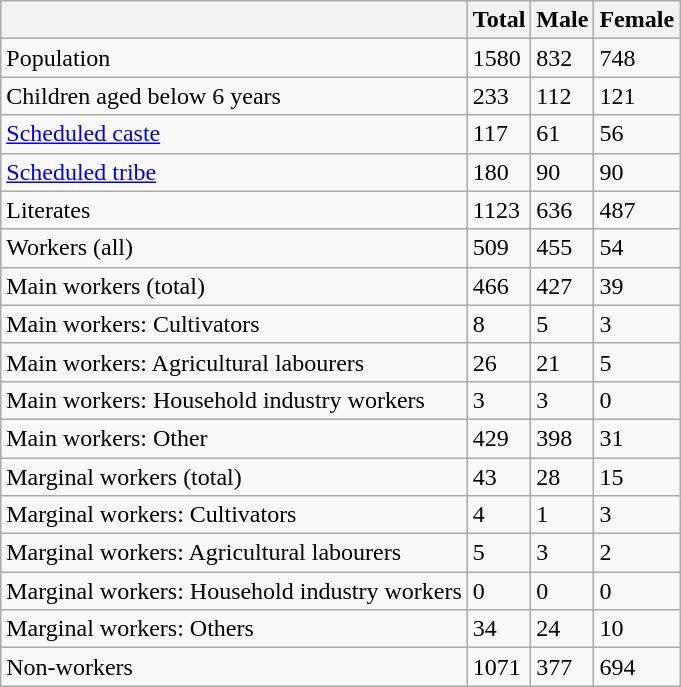<table class="wikitable sortable">
<tr>
<th></th>
<th>Total</th>
<th>Male</th>
<th>Female</th>
</tr>
<tr>
<td>Population</td>
<td>1580</td>
<td>832</td>
<td>748</td>
</tr>
<tr>
<td>Children aged below 6 years</td>
<td>233</td>
<td>112</td>
<td>121</td>
</tr>
<tr>
<td><a href='#'>Scheduled caste</a></td>
<td>117</td>
<td>61</td>
<td>56</td>
</tr>
<tr>
<td><a href='#'>Scheduled tribe</a></td>
<td>180</td>
<td>90</td>
<td>90</td>
</tr>
<tr>
<td>Literates</td>
<td>1123</td>
<td>636</td>
<td>487</td>
</tr>
<tr>
<td>Workers (all)</td>
<td>509</td>
<td>455</td>
<td>54</td>
</tr>
<tr>
<td>Main workers (total)</td>
<td>466</td>
<td>427</td>
<td>39</td>
</tr>
<tr>
<td>Main workers: Cultivators</td>
<td>8</td>
<td>5</td>
<td>3</td>
</tr>
<tr>
<td>Main workers: Agricultural labourers</td>
<td>26</td>
<td>21</td>
<td>5</td>
</tr>
<tr>
<td>Main workers: Household industry workers</td>
<td>3</td>
<td>3</td>
<td>0</td>
</tr>
<tr>
<td>Main workers: Other</td>
<td>429</td>
<td>398</td>
<td>31</td>
</tr>
<tr>
<td>Marginal workers (total)</td>
<td>43</td>
<td>28</td>
<td>15</td>
</tr>
<tr>
<td>Marginal workers: Cultivators</td>
<td>4</td>
<td>1</td>
<td>3</td>
</tr>
<tr>
<td>Marginal workers: Agricultural labourers</td>
<td>5</td>
<td>3</td>
<td>2</td>
</tr>
<tr>
<td>Marginal workers: Household industry workers</td>
<td>0</td>
<td>0</td>
<td>0</td>
</tr>
<tr>
<td>Marginal workers: Others</td>
<td>34</td>
<td>24</td>
<td>10</td>
</tr>
<tr>
<td>Non-workers</td>
<td>1071</td>
<td>377</td>
<td>694</td>
</tr>
</table>
